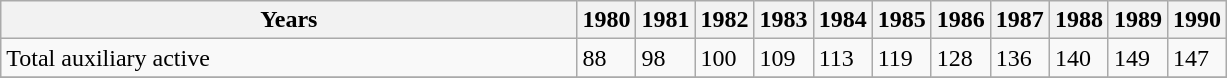<table class="wikitable">
<tr>
<th style="width:47%;">Years</th>
<th>1980</th>
<th>1981</th>
<th>1982</th>
<th>1983</th>
<th>1984</th>
<th>1985</th>
<th>1986</th>
<th>1987</th>
<th>1988</th>
<th>1989</th>
<th>1990</th>
</tr>
<tr valign="top">
<td>Total auxiliary active</td>
<td>88</td>
<td>98</td>
<td>100</td>
<td>109</td>
<td>113</td>
<td>119</td>
<td>128</td>
<td>136</td>
<td>140</td>
<td>149</td>
<td>147</td>
</tr>
<tr>
</tr>
</table>
